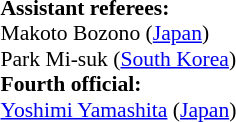<table style="width:50%;font-size:90%">
<tr>
<td><br><strong>Assistant referees:</strong>
<br>Makoto Bozono (<a href='#'>Japan</a>)
<br>Park Mi-suk (<a href='#'>South Korea</a>)
<br><strong>Fourth official:</strong>
<br><a href='#'>Yoshimi Yamashita</a> (<a href='#'>Japan</a>)</td>
</tr>
</table>
